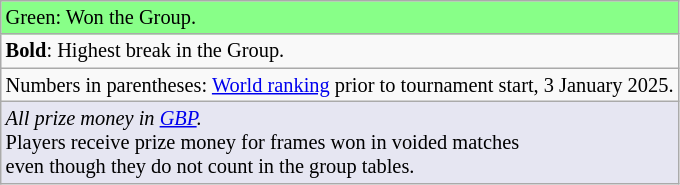<table class="wikitable" style="font-size:85%;">
<tr style="background:#88ff88;">
<td>Green: Won the Group.</td>
</tr>
<tr>
<td><strong>Bold</strong>: Highest break in the Group.</td>
</tr>
<tr>
<td>Numbers in parentheses: <a href='#'>World ranking</a> prior to tournament start, 3 January 2025.</td>
</tr>
<tr style="background:#e6e6f2;">
<td><em>All prize money in <a href='#'>GBP</a>.</em><br>Players receive prize money for frames won in voided matches<br>even though they do not count in the group tables.</td>
</tr>
</table>
